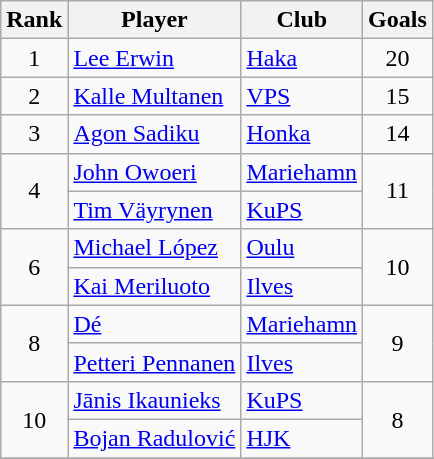<table class="wikitable" style="text-align:center;">
<tr>
<th>Rank</th>
<th>Player</th>
<th>Club</th>
<th>Goals</th>
</tr>
<tr>
<td>1</td>
<td align="left"> <a href='#'>Lee Erwin</a></td>
<td align="left"><a href='#'>Haka</a></td>
<td>20</td>
</tr>
<tr>
<td>2</td>
<td align="left"> <a href='#'>Kalle Multanen</a></td>
<td align="left"><a href='#'>VPS</a></td>
<td>15</td>
</tr>
<tr>
<td>3</td>
<td align="left"> <a href='#'>Agon Sadiku</a></td>
<td align="left"><a href='#'>Honka</a></td>
<td>14</td>
</tr>
<tr>
<td rowspan="2">4</td>
<td align="left"> <a href='#'>John Owoeri</a></td>
<td align="left"><a href='#'>Mariehamn</a></td>
<td rowspan="2">11</td>
</tr>
<tr>
<td align="left"> <a href='#'>Tim Väyrynen</a></td>
<td align="left"><a href='#'>KuPS</a></td>
</tr>
<tr>
<td rowspan="2">6</td>
<td align="left"> <a href='#'>Michael López</a></td>
<td align="left"><a href='#'>Oulu</a></td>
<td rowspan="2">10</td>
</tr>
<tr>
<td align="left"> <a href='#'>Kai Meriluoto</a></td>
<td align="left"><a href='#'>Ilves</a></td>
</tr>
<tr>
<td rowspan="2">8</td>
<td align="left"> <a href='#'>Dé</a></td>
<td align="left"><a href='#'>Mariehamn</a></td>
<td rowspan="2">9</td>
</tr>
<tr>
<td align="left"> <a href='#'>Petteri Pennanen</a></td>
<td align="left"><a href='#'>Ilves</a></td>
</tr>
<tr>
<td rowspan="2">10</td>
<td align="left"> <a href='#'>Jānis Ikaunieks</a></td>
<td align="left"><a href='#'>KuPS</a></td>
<td rowspan="2">8</td>
</tr>
<tr>
<td align="left"> <a href='#'>Bojan Radulović</a></td>
<td align="left"><a href='#'>HJK</a></td>
</tr>
<tr>
</tr>
</table>
